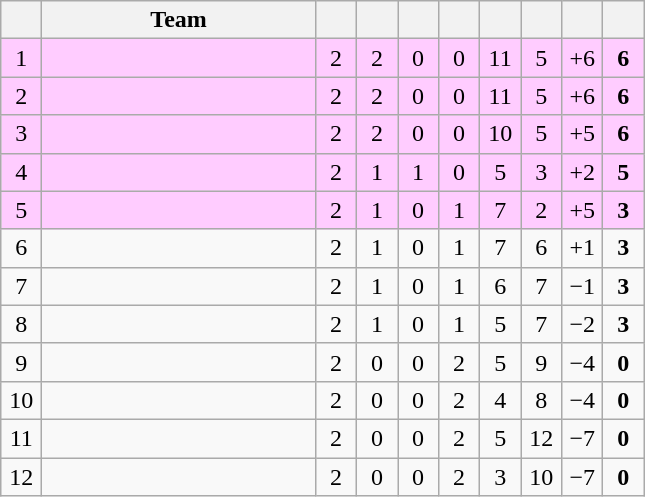<table class="wikitable" style="text-align: center;">
<tr>
<th width="20"></th>
<th width="175">Team</th>
<th width="20"></th>
<th width="20"></th>
<th width="20"></th>
<th width="20"></th>
<th width="20"></th>
<th width="20"></th>
<th width="20"></th>
<th width="20"></th>
</tr>
<tr bgcolor="#ffccff">
<td>1</td>
<td align=left></td>
<td>2</td>
<td>2</td>
<td>0</td>
<td>0</td>
<td>11</td>
<td>5</td>
<td>+6</td>
<td><strong>6</strong></td>
</tr>
<tr bgcolor="#ffccff">
<td>2</td>
<td align=left></td>
<td>2</td>
<td>2</td>
<td>0</td>
<td>0</td>
<td>11</td>
<td>5</td>
<td>+6</td>
<td><strong>6</strong></td>
</tr>
<tr bgcolor="#ffccff">
<td>3</td>
<td align=left></td>
<td>2</td>
<td>2</td>
<td>0</td>
<td>0</td>
<td>10</td>
<td>5</td>
<td>+5</td>
<td><strong>6</strong></td>
</tr>
<tr bgcolor="#ffccff">
<td>4</td>
<td align=left></td>
<td>2</td>
<td>1</td>
<td>1</td>
<td>0</td>
<td>5</td>
<td>3</td>
<td>+2</td>
<td><strong>5</strong></td>
</tr>
<tr bgcolor="#ffccff">
<td>5</td>
<td align=left></td>
<td>2</td>
<td>1</td>
<td>0</td>
<td>1</td>
<td>7</td>
<td>2</td>
<td>+5</td>
<td><strong>3</strong></td>
</tr>
<tr>
<td>6</td>
<td align=left></td>
<td>2</td>
<td>1</td>
<td>0</td>
<td>1</td>
<td>7</td>
<td>6</td>
<td>+1</td>
<td><strong>3</strong></td>
</tr>
<tr>
<td>7</td>
<td align=left></td>
<td>2</td>
<td>1</td>
<td>0</td>
<td>1</td>
<td>6</td>
<td>7</td>
<td>−1</td>
<td><strong>3</strong></td>
</tr>
<tr>
<td>8</td>
<td align=left></td>
<td>2</td>
<td>1</td>
<td>0</td>
<td>1</td>
<td>5</td>
<td>7</td>
<td>−2</td>
<td><strong>3</strong></td>
</tr>
<tr>
<td>9</td>
<td align=left></td>
<td>2</td>
<td>0</td>
<td>0</td>
<td>2</td>
<td>5</td>
<td>9</td>
<td>−4</td>
<td><strong>0</strong></td>
</tr>
<tr>
<td>10</td>
<td align=left></td>
<td>2</td>
<td>0</td>
<td>0</td>
<td>2</td>
<td>4</td>
<td>8</td>
<td>−4</td>
<td><strong>0</strong></td>
</tr>
<tr>
<td>11</td>
<td align=left></td>
<td>2</td>
<td>0</td>
<td>0</td>
<td>2</td>
<td>5</td>
<td>12</td>
<td>−7</td>
<td><strong>0</strong></td>
</tr>
<tr>
<td>12</td>
<td align=left></td>
<td>2</td>
<td>0</td>
<td>0</td>
<td>2</td>
<td>3</td>
<td>10</td>
<td>−7</td>
<td><strong>0</strong></td>
</tr>
</table>
